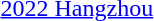<table>
<tr>
<td rowspan=2><a href='#'>2022 Hangzhou</a></td>
<td rowspan=2></td>
<td rowspan=2></td>
<td></td>
</tr>
<tr>
<td></td>
</tr>
</table>
